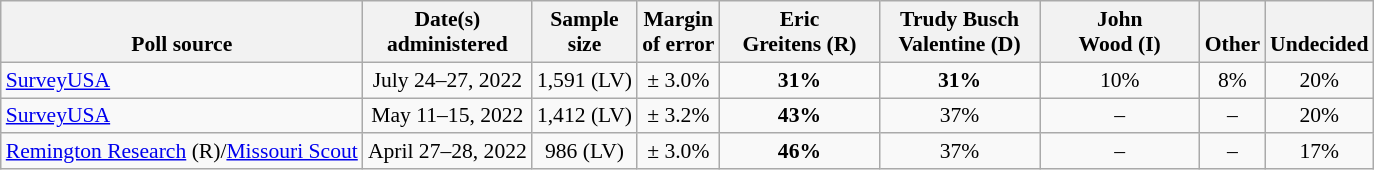<table class="wikitable" style="font-size:90%;text-align:center;">
<tr valign=bottom>
<th>Poll source</th>
<th>Date(s)<br>administered</th>
<th>Sample<br>size</th>
<th>Margin<br>of error</th>
<th style="width:100px;">Eric<br>Greitens (R)</th>
<th style="width:100px;">Trudy Busch<br>Valentine (D)</th>
<th style="width:100px;">John<br>Wood (I)</th>
<th>Other</th>
<th>Undecided</th>
</tr>
<tr>
<td style="text-align:left;"><a href='#'>SurveyUSA</a></td>
<td>July 24–27, 2022</td>
<td>1,591 (LV)</td>
<td>± 3.0%</td>
<td><strong>31%</strong></td>
<td><strong>31%</strong></td>
<td>10%</td>
<td>8%</td>
<td>20%</td>
</tr>
<tr>
<td style="text-align:left;"><a href='#'>SurveyUSA</a></td>
<td>May 11–15, 2022</td>
<td>1,412 (LV)</td>
<td>± 3.2%</td>
<td><strong>43%</strong></td>
<td>37%</td>
<td>–</td>
<td>–</td>
<td>20%</td>
</tr>
<tr>
<td style="text-align:left;"><a href='#'>Remington Research</a> (R)/<a href='#'>Missouri Scout</a></td>
<td>April 27–28, 2022</td>
<td>986 (LV)</td>
<td>± 3.0%</td>
<td><strong>46%</strong></td>
<td>37%</td>
<td>–</td>
<td>–</td>
<td>17%</td>
</tr>
</table>
